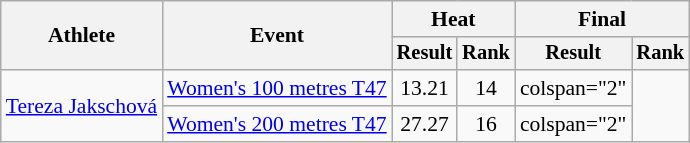<table class=wikitable style="font-size:90%">
<tr>
<th rowspan="2">Athlete</th>
<th rowspan="2">Event</th>
<th colspan="2">Heat</th>
<th colspan="2">Final</th>
</tr>
<tr style="font-size:95%">
<th>Result</th>
<th>Rank</th>
<th>Result</th>
<th>Rank</th>
</tr>
<tr align=center>
<td rowspan=2 align=left><a href='#'>Tereza Jakschová</a></td>
<td align=left><a href='#'>Women's 100 metres T47</a></td>
<td>13.21</td>
<td>14</td>
<td>colspan="2" </td>
</tr>
<tr align=center>
<td align=left><a href='#'>Women's 200 metres T47</a></td>
<td>27.27</td>
<td>16</td>
<td>colspan="2" </td>
</tr>
</table>
